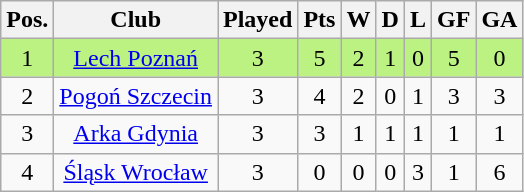<table class="wikitable" style="text-align: center">
<tr>
<th>Pos.</th>
<th>Club</th>
<th>Played</th>
<th>Pts</th>
<th>W</th>
<th>D</th>
<th>L</th>
<th>GF</th>
<th>GA</th>
</tr>
<tr>
<td bgcolor="#bcf282">1</td>
<td bgcolor="#bcf282"><a href='#'>Lech Poznań</a></td>
<td bgcolor="#bcf282">3</td>
<td bgcolor="#bcf282">5</td>
<td bgcolor="#bcf282">2</td>
<td bgcolor="#bcf282">1</td>
<td bgcolor="#bcf282">0</td>
<td bgcolor="#bcf282">5</td>
<td bgcolor="#bcf282">0</td>
</tr>
<tr>
<td>2</td>
<td><a href='#'>Pogoń Szczecin</a></td>
<td>3</td>
<td>4</td>
<td>2</td>
<td>0</td>
<td>1</td>
<td>3</td>
<td>3</td>
</tr>
<tr>
<td>3</td>
<td><a href='#'>Arka Gdynia</a></td>
<td>3</td>
<td>3</td>
<td>1</td>
<td>1</td>
<td>1</td>
<td>1</td>
<td>1</td>
</tr>
<tr>
<td>4</td>
<td><a href='#'>Śląsk Wrocław</a></td>
<td>3</td>
<td>0</td>
<td>0</td>
<td>0</td>
<td>3</td>
<td>1</td>
<td>6</td>
</tr>
</table>
